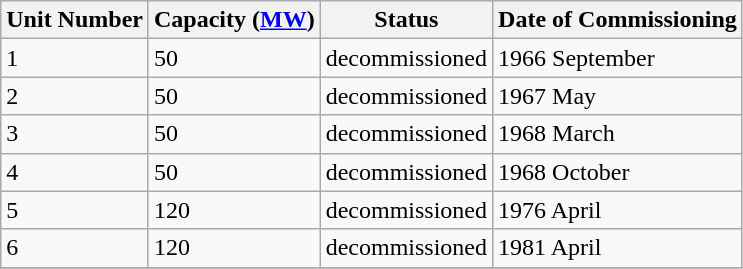<table class="sortable wikitable">
<tr>
<th>Unit Number</th>
<th>Capacity (<a href='#'>MW</a>)</th>
<th>Status</th>
<th>Date of Commissioning</th>
</tr>
<tr>
<td>1</td>
<td>50</td>
<td>decommissioned</td>
<td>1966 September </td>
</tr>
<tr>
<td>2</td>
<td>50</td>
<td>decommissioned</td>
<td>1967 May</td>
</tr>
<tr>
<td>3</td>
<td>50</td>
<td>decommissioned</td>
<td>1968 March</td>
</tr>
<tr>
<td>4</td>
<td>50</td>
<td>decommissioned</td>
<td>1968 October</td>
</tr>
<tr>
<td>5</td>
<td>120</td>
<td>decommissioned</td>
<td>1976 April</td>
</tr>
<tr>
<td>6</td>
<td>120</td>
<td>decommissioned</td>
<td>1981 April</td>
</tr>
<tr>
</tr>
</table>
